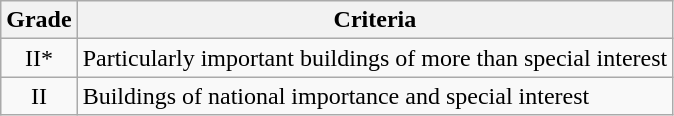<table class="wikitable">
<tr>
<th>Grade</th>
<th>Criteria</th>
</tr>
<tr>
<td align="center" >II*</td>
<td>Particularly important buildings of more than special interest</td>
</tr>
<tr>
<td align="center" >II</td>
<td>Buildings of national importance and special interest</td>
</tr>
</table>
